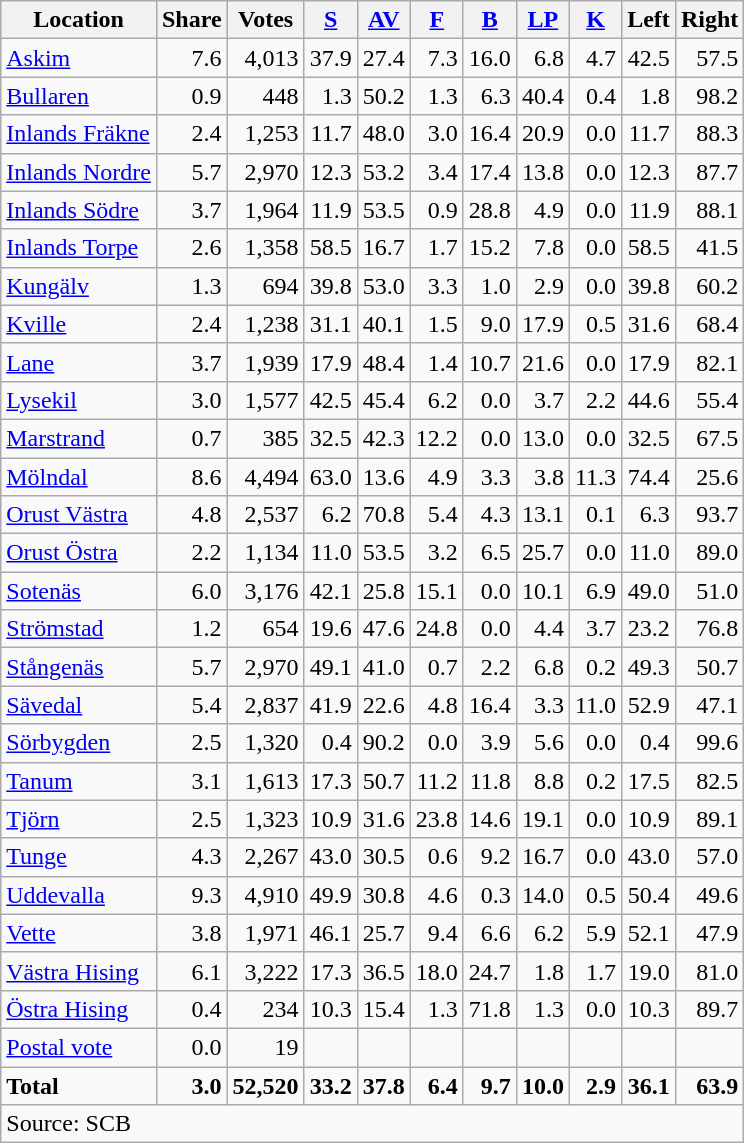<table class="wikitable sortable" style=text-align:right>
<tr>
<th>Location</th>
<th>Share</th>
<th>Votes</th>
<th><a href='#'>S</a></th>
<th><a href='#'>AV</a></th>
<th><a href='#'>F</a></th>
<th><a href='#'>B</a></th>
<th><a href='#'>LP</a></th>
<th><a href='#'>K</a></th>
<th>Left</th>
<th>Right</th>
</tr>
<tr>
<td align=left><a href='#'>Askim</a></td>
<td>7.6</td>
<td>4,013</td>
<td>37.9</td>
<td>27.4</td>
<td>7.3</td>
<td>16.0</td>
<td>6.8</td>
<td>4.7</td>
<td>42.5</td>
<td>57.5</td>
</tr>
<tr>
<td align=left><a href='#'>Bullaren</a></td>
<td>0.9</td>
<td>448</td>
<td>1.3</td>
<td>50.2</td>
<td>1.3</td>
<td>6.3</td>
<td>40.4</td>
<td>0.4</td>
<td>1.8</td>
<td>98.2</td>
</tr>
<tr>
<td align=left><a href='#'>Inlands Fräkne</a></td>
<td>2.4</td>
<td>1,253</td>
<td>11.7</td>
<td>48.0</td>
<td>3.0</td>
<td>16.4</td>
<td>20.9</td>
<td>0.0</td>
<td>11.7</td>
<td>88.3</td>
</tr>
<tr>
<td align=left><a href='#'>Inlands Nordre</a></td>
<td>5.7</td>
<td>2,970</td>
<td>12.3</td>
<td>53.2</td>
<td>3.4</td>
<td>17.4</td>
<td>13.8</td>
<td>0.0</td>
<td>12.3</td>
<td>87.7</td>
</tr>
<tr>
<td align=left><a href='#'>Inlands Södre</a></td>
<td>3.7</td>
<td>1,964</td>
<td>11.9</td>
<td>53.5</td>
<td>0.9</td>
<td>28.8</td>
<td>4.9</td>
<td>0.0</td>
<td>11.9</td>
<td>88.1</td>
</tr>
<tr>
<td align=left><a href='#'>Inlands Torpe</a></td>
<td>2.6</td>
<td>1,358</td>
<td>58.5</td>
<td>16.7</td>
<td>1.7</td>
<td>15.2</td>
<td>7.8</td>
<td>0.0</td>
<td>58.5</td>
<td>41.5</td>
</tr>
<tr>
<td align=left><a href='#'>Kungälv</a></td>
<td>1.3</td>
<td>694</td>
<td>39.8</td>
<td>53.0</td>
<td>3.3</td>
<td>1.0</td>
<td>2.9</td>
<td>0.0</td>
<td>39.8</td>
<td>60.2</td>
</tr>
<tr>
<td align=left><a href='#'>Kville</a></td>
<td>2.4</td>
<td>1,238</td>
<td>31.1</td>
<td>40.1</td>
<td>1.5</td>
<td>9.0</td>
<td>17.9</td>
<td>0.5</td>
<td>31.6</td>
<td>68.4</td>
</tr>
<tr>
<td align=left><a href='#'>Lane</a></td>
<td>3.7</td>
<td>1,939</td>
<td>17.9</td>
<td>48.4</td>
<td>1.4</td>
<td>10.7</td>
<td>21.6</td>
<td>0.0</td>
<td>17.9</td>
<td>82.1</td>
</tr>
<tr>
<td align=left><a href='#'>Lysekil</a></td>
<td>3.0</td>
<td>1,577</td>
<td>42.5</td>
<td>45.4</td>
<td>6.2</td>
<td>0.0</td>
<td>3.7</td>
<td>2.2</td>
<td>44.6</td>
<td>55.4</td>
</tr>
<tr>
<td align=left><a href='#'>Marstrand</a></td>
<td>0.7</td>
<td>385</td>
<td>32.5</td>
<td>42.3</td>
<td>12.2</td>
<td>0.0</td>
<td>13.0</td>
<td>0.0</td>
<td>32.5</td>
<td>67.5</td>
</tr>
<tr>
<td align=left><a href='#'>Mölndal</a></td>
<td>8.6</td>
<td>4,494</td>
<td>63.0</td>
<td>13.6</td>
<td>4.9</td>
<td>3.3</td>
<td>3.8</td>
<td>11.3</td>
<td>74.4</td>
<td>25.6</td>
</tr>
<tr>
<td align=left><a href='#'>Orust Västra</a></td>
<td>4.8</td>
<td>2,537</td>
<td>6.2</td>
<td>70.8</td>
<td>5.4</td>
<td>4.3</td>
<td>13.1</td>
<td>0.1</td>
<td>6.3</td>
<td>93.7</td>
</tr>
<tr>
<td align=left><a href='#'>Orust Östra</a></td>
<td>2.2</td>
<td>1,134</td>
<td>11.0</td>
<td>53.5</td>
<td>3.2</td>
<td>6.5</td>
<td>25.7</td>
<td>0.0</td>
<td>11.0</td>
<td>89.0</td>
</tr>
<tr>
<td align=left><a href='#'>Sotenäs</a></td>
<td>6.0</td>
<td>3,176</td>
<td>42.1</td>
<td>25.8</td>
<td>15.1</td>
<td>0.0</td>
<td>10.1</td>
<td>6.9</td>
<td>49.0</td>
<td>51.0</td>
</tr>
<tr>
<td align=left><a href='#'>Strömstad</a></td>
<td>1.2</td>
<td>654</td>
<td>19.6</td>
<td>47.6</td>
<td>24.8</td>
<td>0.0</td>
<td>4.4</td>
<td>3.7</td>
<td>23.2</td>
<td>76.8</td>
</tr>
<tr>
<td align=left><a href='#'>Stångenäs</a></td>
<td>5.7</td>
<td>2,970</td>
<td>49.1</td>
<td>41.0</td>
<td>0.7</td>
<td>2.2</td>
<td>6.8</td>
<td>0.2</td>
<td>49.3</td>
<td>50.7</td>
</tr>
<tr>
<td align=left><a href='#'>Sävedal</a></td>
<td>5.4</td>
<td>2,837</td>
<td>41.9</td>
<td>22.6</td>
<td>4.8</td>
<td>16.4</td>
<td>3.3</td>
<td>11.0</td>
<td>52.9</td>
<td>47.1</td>
</tr>
<tr>
<td align=left><a href='#'>Sörbygden</a></td>
<td>2.5</td>
<td>1,320</td>
<td>0.4</td>
<td>90.2</td>
<td>0.0</td>
<td>3.9</td>
<td>5.6</td>
<td>0.0</td>
<td>0.4</td>
<td>99.6</td>
</tr>
<tr>
<td align=left><a href='#'>Tanum</a></td>
<td>3.1</td>
<td>1,613</td>
<td>17.3</td>
<td>50.7</td>
<td>11.2</td>
<td>11.8</td>
<td>8.8</td>
<td>0.2</td>
<td>17.5</td>
<td>82.5</td>
</tr>
<tr>
<td align=left><a href='#'>Tjörn</a></td>
<td>2.5</td>
<td>1,323</td>
<td>10.9</td>
<td>31.6</td>
<td>23.8</td>
<td>14.6</td>
<td>19.1</td>
<td>0.0</td>
<td>10.9</td>
<td>89.1</td>
</tr>
<tr>
<td align=left><a href='#'>Tunge</a></td>
<td>4.3</td>
<td>2,267</td>
<td>43.0</td>
<td>30.5</td>
<td>0.6</td>
<td>9.2</td>
<td>16.7</td>
<td>0.0</td>
<td>43.0</td>
<td>57.0</td>
</tr>
<tr>
<td align=left><a href='#'>Uddevalla</a></td>
<td>9.3</td>
<td>4,910</td>
<td>49.9</td>
<td>30.8</td>
<td>4.6</td>
<td>0.3</td>
<td>14.0</td>
<td>0.5</td>
<td>50.4</td>
<td>49.6</td>
</tr>
<tr>
<td align=left><a href='#'>Vette</a></td>
<td>3.8</td>
<td>1,971</td>
<td>46.1</td>
<td>25.7</td>
<td>9.4</td>
<td>6.6</td>
<td>6.2</td>
<td>5.9</td>
<td>52.1</td>
<td>47.9</td>
</tr>
<tr>
<td align=left><a href='#'>Västra Hising</a></td>
<td>6.1</td>
<td>3,222</td>
<td>17.3</td>
<td>36.5</td>
<td>18.0</td>
<td>24.7</td>
<td>1.8</td>
<td>1.7</td>
<td>19.0</td>
<td>81.0</td>
</tr>
<tr>
<td align=left><a href='#'>Östra Hising</a></td>
<td>0.4</td>
<td>234</td>
<td>10.3</td>
<td>15.4</td>
<td>1.3</td>
<td>71.8</td>
<td>1.3</td>
<td>0.0</td>
<td>10.3</td>
<td>89.7</td>
</tr>
<tr>
<td align=left><a href='#'>Postal vote</a></td>
<td>0.0</td>
<td>19</td>
<td></td>
<td></td>
<td></td>
<td></td>
<td></td>
<td></td>
<td></td>
<td></td>
</tr>
<tr>
<td align=left><strong>Total</strong></td>
<td><strong>3.0</strong></td>
<td><strong>52,520</strong></td>
<td><strong>33.2</strong></td>
<td><strong>37.8</strong></td>
<td><strong>6.4</strong></td>
<td><strong>9.7</strong></td>
<td><strong>10.0</strong></td>
<td><strong>2.9</strong></td>
<td><strong>36.1</strong></td>
<td><strong>63.9</strong></td>
</tr>
<tr>
<td align=left colspan=11>Source: SCB </td>
</tr>
</table>
